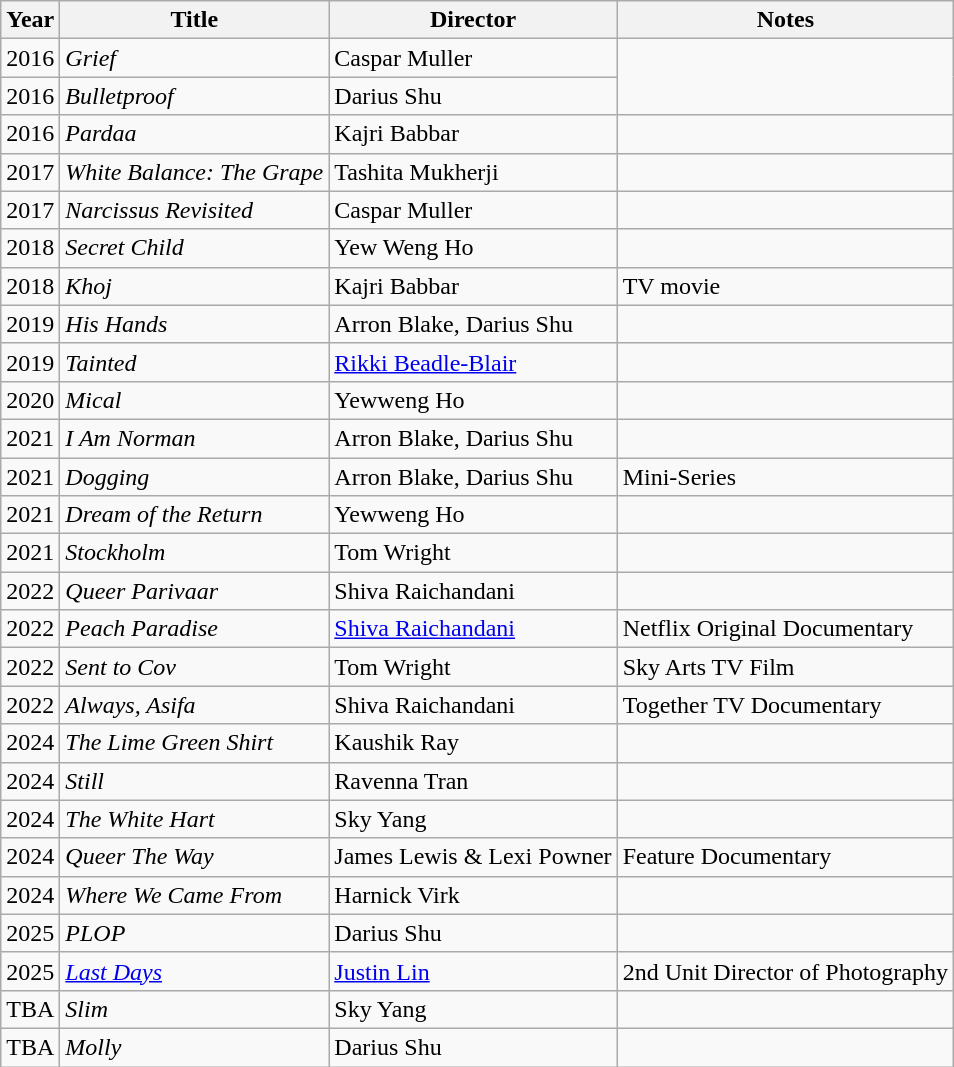<table class="wikitable sortable">
<tr>
<th>Year</th>
<th>Title</th>
<th>Director</th>
<th>Notes</th>
</tr>
<tr>
<td>2016</td>
<td><em>Grief</em></td>
<td>Caspar Muller</td>
<td rowspan="2"></td>
</tr>
<tr>
<td>2016</td>
<td><em>Bulletproof</em></td>
<td>Darius Shu</td>
</tr>
<tr>
<td>2016</td>
<td><em>Pardaa</em></td>
<td>Kajri Babbar</td>
<td></td>
</tr>
<tr>
<td>2017</td>
<td><em>White Balance: The Grape</em></td>
<td>Tashita Mukherji</td>
<td></td>
</tr>
<tr>
<td>2017</td>
<td><em>Narcissus Revisited</em></td>
<td>Caspar Muller</td>
<td></td>
</tr>
<tr>
<td>2018</td>
<td><em>Secret Child</em></td>
<td>Yew Weng Ho</td>
<td></td>
</tr>
<tr>
<td>2018</td>
<td><em>Khoj</em></td>
<td>Kajri Babbar</td>
<td>TV movie</td>
</tr>
<tr>
<td>2019</td>
<td><em>His Hands</em></td>
<td>Arron Blake, Darius Shu</td>
<td></td>
</tr>
<tr>
<td>2019</td>
<td><em>Tainted</em></td>
<td><a href='#'>Rikki Beadle-Blair</a></td>
<td></td>
</tr>
<tr>
<td>2020</td>
<td><em>Mical</em></td>
<td>Yewweng Ho</td>
<td></td>
</tr>
<tr>
<td>2021</td>
<td><em>I Am Norman</em></td>
<td>Arron Blake, Darius Shu</td>
<td></td>
</tr>
<tr>
<td>2021</td>
<td><em>Dogging</em></td>
<td>Arron Blake, Darius Shu</td>
<td>Mini-Series</td>
</tr>
<tr>
<td>2021</td>
<td><em>Dream of the Return</em></td>
<td>Yewweng Ho</td>
<td></td>
</tr>
<tr>
<td>2021</td>
<td><em>Stockholm</em></td>
<td>Tom Wright</td>
<td></td>
</tr>
<tr>
<td>2022</td>
<td><em>Queer Parivaar</em></td>
<td>Shiva Raichandani</td>
<td></td>
</tr>
<tr>
<td>2022</td>
<td><em>Peach Paradise</em></td>
<td><a href='#'>Shiva Raichandani</a></td>
<td>Netflix Original Documentary</td>
</tr>
<tr>
<td>2022</td>
<td><em>Sent to Cov</em></td>
<td>Tom Wright</td>
<td>Sky Arts TV Film</td>
</tr>
<tr>
<td>2022</td>
<td><em>Always, Asifa</em></td>
<td>Shiva Raichandani</td>
<td>Together TV Documentary</td>
</tr>
<tr>
<td>2024</td>
<td><em>The Lime Green Shirt</em></td>
<td>Kaushik Ray</td>
<td></td>
</tr>
<tr>
<td>2024</td>
<td><em>Still</em></td>
<td>Ravenna Tran</td>
<td></td>
</tr>
<tr>
<td>2024</td>
<td><em>The White Hart</em></td>
<td>Sky Yang</td>
<td></td>
</tr>
<tr>
<td>2024</td>
<td><em>Queer The Way</em></td>
<td>James Lewis & Lexi Powner</td>
<td>Feature Documentary</td>
</tr>
<tr>
<td>2024</td>
<td><em>Where We Came From</em> </td>
<td>Harnick Virk</td>
<td></td>
</tr>
<tr>
<td>2025</td>
<td><em>PLOP</em> </td>
<td>Darius Shu</td>
<td></td>
</tr>
<tr>
<td>2025</td>
<td><em><a href='#'>Last Days</a></em> </td>
<td><a href='#'>Justin Lin</a></td>
<td>2nd Unit Director of Photography</td>
</tr>
<tr>
<td>TBA</td>
<td><em>Slim</em> </td>
<td>Sky Yang</td>
<td></td>
</tr>
<tr>
<td>TBA</td>
<td><em>Molly</em></td>
<td>Darius Shu</td>
<td></td>
</tr>
</table>
